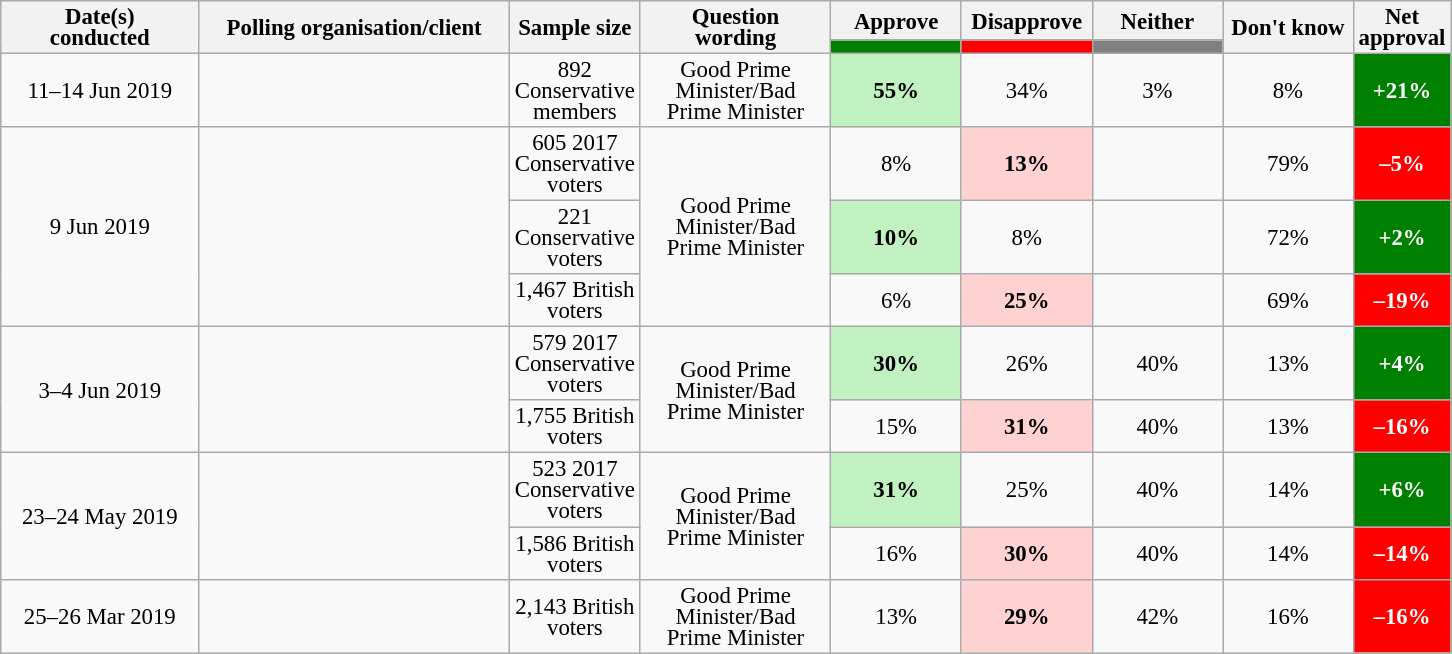<table class="wikitable collapsible sortable" style="text-align:center;font-size:95%;line-height:14px;">
<tr>
<th rowspan="2" style="width:125px;">Date(s)<br>conducted</th>
<th rowspan="2" style="width:200px;">Polling organisation/client</th>
<th rowspan="2" style="width:60px;">Sample size</th>
<th rowspan="2" style="width:120px;">Question<br>wording</th>
<th class="unsortable" style="width:80px;">Approve</th>
<th class="unsortable" style="width: 80px;">Disapprove</th>
<th class="unsortable" style="width:80px;">Neither</th>
<th rowspan="2" class="unsortable" style="width:80px;">Don't know</th>
<th rowspan="2" class="unsortable" style="width:20px;">Net approval</th>
</tr>
<tr>
<th class="unsortable" style="background:green;width:60px;"></th>
<th class="unsortable" style="background:red;width:60px;"></th>
<th class="unsortable" style="background:grey;width:60px;"></th>
</tr>
<tr>
<td>11–14 Jun 2019</td>
<td></td>
<td>892 Conservative members</td>
<td>Good Prime Minister/Bad Prime Minister</td>
<td style="background:#C1F0C1"><strong>55%</strong></td>
<td>34%</td>
<td>3%</td>
<td>8%</td>
<td style="background:green;color:white;"><strong>+21%</strong></td>
</tr>
<tr>
<td rowspan="3">9 Jun 2019</td>
<td rowspan="3"></td>
<td>605 2017 Conservative voters</td>
<td rowspan="3">Good Prime Minister/Bad Prime Minister</td>
<td>8%</td>
<td style="background:#FFD2D2"><strong>13%</strong></td>
<td></td>
<td>79%</td>
<td style="background:red;color:white;"><strong>–5%</strong></td>
</tr>
<tr>
<td>221 Conservative voters</td>
<td style="background:#C1F0C1"><strong>10%</strong></td>
<td>8%</td>
<td></td>
<td>72%</td>
<td style="background:green;color:white;"><strong>+2%</strong></td>
</tr>
<tr>
<td>1,467 British voters</td>
<td>6%</td>
<td style="background:#FFD2D2"><strong>25%</strong></td>
<td></td>
<td>69%</td>
<td style="background:red;color:white;"><strong>–19%</strong></td>
</tr>
<tr>
<td rowspan="2">3–4 Jun 2019</td>
<td rowspan="2"></td>
<td>579 2017 Conservative voters</td>
<td rowspan="2">Good Prime Minister/Bad Prime Minister</td>
<td style="background:#C1F0C1"><strong>30%</strong></td>
<td>26%</td>
<td>40%</td>
<td>13%</td>
<td style="background:green;color:white;"><strong>+4%</strong></td>
</tr>
<tr>
<td>1,755 British voters</td>
<td>15%</td>
<td style="background:#FFD2D2"><strong>31%</strong></td>
<td>40%</td>
<td>13%</td>
<td style="background:red;color:white;"><strong>–16%</strong></td>
</tr>
<tr>
<td rowspan="2">23–24 May 2019</td>
<td rowspan="2"></td>
<td>523 2017 Conservative voters</td>
<td rowspan="2">Good Prime Minister/Bad Prime Minister</td>
<td style="background:#C1F0C1"><strong>31%</strong></td>
<td>25%</td>
<td>40%</td>
<td>14%</td>
<td style="background:green;color:white;"><strong>+6%</strong></td>
</tr>
<tr>
<td>1,586 British voters</td>
<td>16%</td>
<td style="background:#FFD2D2"><strong>30%</strong></td>
<td>40%</td>
<td>14%</td>
<td style="background:red;color:white;"><strong>–14%</strong></td>
</tr>
<tr>
<td>25–26 Mar 2019</td>
<td></td>
<td>2,143 British voters</td>
<td>Good Prime Minister/Bad Prime Minister</td>
<td>13%</td>
<td style="background:#FFD2D2"><strong>29%</strong></td>
<td>42%</td>
<td>16%</td>
<td style="background:red;color:white;"><strong>–16%</strong></td>
</tr>
</table>
